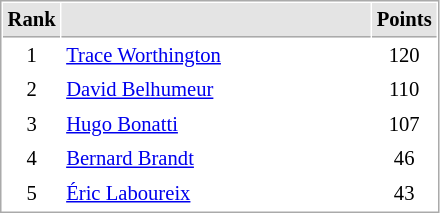<table cellspacing="1" cellpadding="3" style="border:1px solid #AAAAAA;font-size:86%">
<tr bgcolor="#E4E4E4">
<th style="border-bottom:1px solid #AAAAAA" width=10>Rank</th>
<th style="border-bottom:1px solid #AAAAAA" width=200></th>
<th style="border-bottom:1px solid #AAAAAA" width=20>Points</th>
</tr>
<tr>
<td align="center">1</td>
<td> <a href='#'>Trace Worthington</a></td>
<td align=center>120</td>
</tr>
<tr>
<td align="center">2</td>
<td> <a href='#'>David Belhumeur</a></td>
<td align=center>110</td>
</tr>
<tr>
<td align="center">3</td>
<td> <a href='#'>Hugo Bonatti</a></td>
<td align=center>107</td>
</tr>
<tr>
<td align="center">4</td>
<td> <a href='#'>Bernard Brandt</a></td>
<td align=center>46</td>
</tr>
<tr>
<td align="center">5</td>
<td> <a href='#'>Éric Laboureix</a></td>
<td align=center>43</td>
</tr>
</table>
